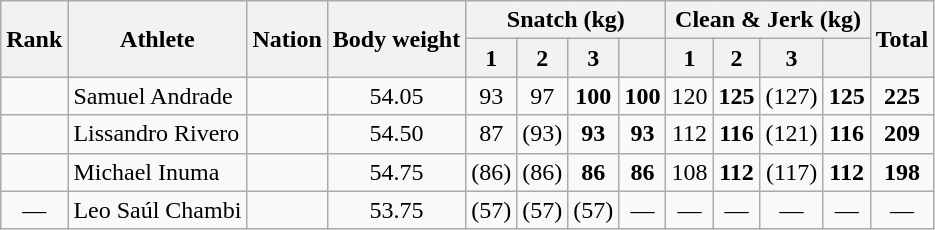<table class="sortable wikitable" style="text-align:center">
<tr>
<th rowspan="2">Rank</th>
<th rowspan="2">Athlete</th>
<th rowspan="2">Nation</th>
<th rowspan=2>Body weight</th>
<th colspan=4>Snatch (kg)</th>
<th colspan=4>Clean & Jerk (kg)</th>
<th rowspan=2>Total</th>
</tr>
<tr>
<th>1</th>
<th>2</th>
<th>3</th>
<th></th>
<th>1</th>
<th>2</th>
<th>3</th>
<th></th>
</tr>
<tr>
<td></td>
<td align="left">Samuel Andrade</td>
<td align="left"></td>
<td>54.05</td>
<td>93</td>
<td>97</td>
<td><strong>100</strong></td>
<td><strong>100</strong></td>
<td>120</td>
<td><strong>125</strong></td>
<td>(127)</td>
<td><strong>125</strong></td>
<td><strong>225</strong></td>
</tr>
<tr>
<td></td>
<td align="left">Lissandro Rivero</td>
<td align="left"></td>
<td>54.50</td>
<td>87</td>
<td>(93)</td>
<td><strong>93</strong></td>
<td><strong>93</strong></td>
<td>112</td>
<td><strong>116</strong></td>
<td>(121)</td>
<td><strong>116</strong></td>
<td><strong>209</strong></td>
</tr>
<tr>
<td></td>
<td align="left">Michael Inuma</td>
<td align="left"></td>
<td>54.75</td>
<td>(86)</td>
<td>(86)</td>
<td><strong>86</strong></td>
<td><strong>86</strong></td>
<td>108</td>
<td><strong>112</strong></td>
<td>(117)</td>
<td><strong>112</strong></td>
<td><strong>198</strong></td>
</tr>
<tr>
<td>—</td>
<td align="left">Leo Saúl Chambi</td>
<td align="left"></td>
<td>53.75</td>
<td>(57)</td>
<td>(57)</td>
<td>(57)</td>
<td>—</td>
<td>—</td>
<td>—</td>
<td>—</td>
<td>—</td>
<td>—</td>
</tr>
</table>
